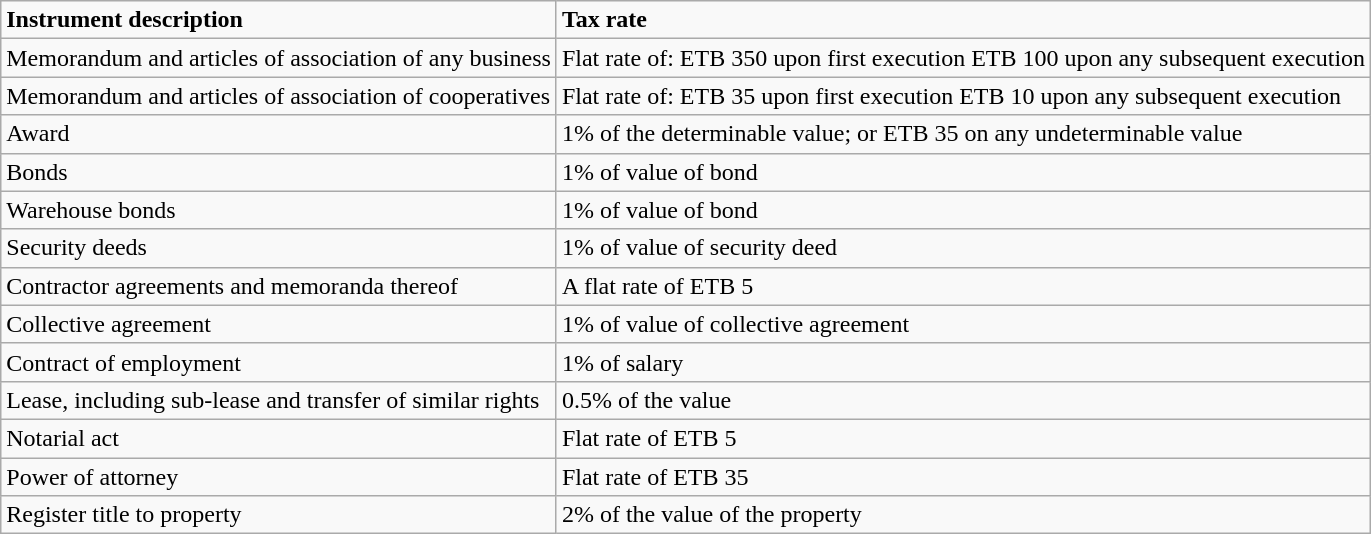<table class="wikitable sortable mw-collapsible">
<tr>
<td><strong>Instrument description</strong></td>
<td><strong>Tax rate</strong></td>
</tr>
<tr>
<td>Memorandum and articles of association of any business</td>
<td>Flat rate of: ETB 350 upon first execution ETB 100 upon any subsequent execution</td>
</tr>
<tr>
<td>Memorandum and articles of association of cooperatives</td>
<td>Flat rate of: ETB 35 upon first execution ETB 10 upon any subsequent execution</td>
</tr>
<tr>
<td>Award</td>
<td>1% of the determinable value; or ETB 35 on any undeterminable value</td>
</tr>
<tr>
<td>Bonds</td>
<td>1% of value of bond</td>
</tr>
<tr>
<td>Warehouse bonds</td>
<td>1% of value of bond</td>
</tr>
<tr>
<td>Security deeds</td>
<td>1% of value of security deed</td>
</tr>
<tr>
<td>Contractor agreements and memoranda thereof</td>
<td>A flat rate of ETB 5</td>
</tr>
<tr>
<td>Collective agreement</td>
<td>1% of value of collective agreement</td>
</tr>
<tr>
<td>Contract of employment</td>
<td>1% of salary</td>
</tr>
<tr>
<td>Lease, including sub-lease and transfer of similar rights</td>
<td>0.5% of the value</td>
</tr>
<tr>
<td>Notarial act</td>
<td>Flat rate of ETB 5</td>
</tr>
<tr>
<td>Power of attorney</td>
<td>Flat rate of ETB 35</td>
</tr>
<tr>
<td>Register title to property</td>
<td>2% of the value of the property</td>
</tr>
</table>
